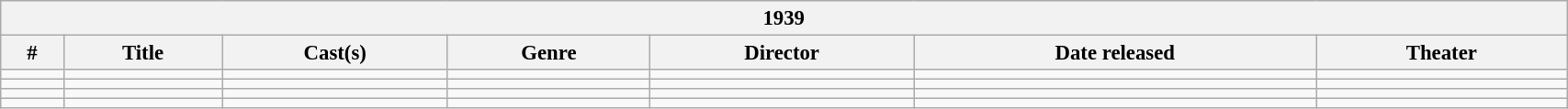<table class="wikitable"  style="width: 90%; font-size: 95%;">
<tr>
<th colspan="7">1939</th>
</tr>
<tr>
<th>#</th>
<th>Title</th>
<th>Cast(s)</th>
<th>Genre</th>
<th>Director</th>
<th>Date released</th>
<th>Theater</th>
</tr>
<tr>
<td></td>
<td></td>
<td></td>
<td></td>
<td></td>
<td></td>
<td></td>
</tr>
<tr>
<td></td>
<td></td>
<td></td>
<td></td>
<td></td>
<td></td>
<td></td>
</tr>
<tr>
<td></td>
<td></td>
<td></td>
<td></td>
<td></td>
<td></td>
<td></td>
</tr>
<tr>
<td></td>
<td></td>
<td></td>
<td></td>
<td></td>
<td></td>
<td></td>
</tr>
</table>
